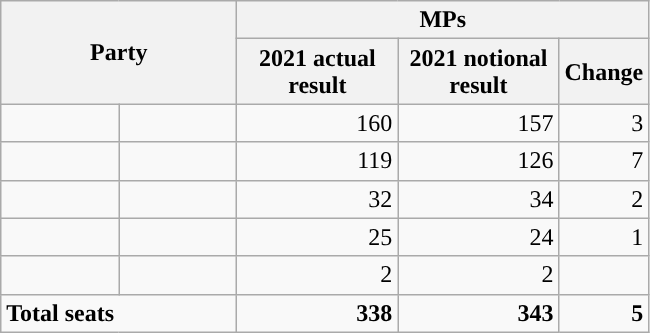<table class="wikitable" style="text-align:right;">
<tr>
<th colspan="2" rowspan="2" class=unsortable style="text-align: center; vertical-align: middle; width: 150px;">Party</th>
<th colspan="3" style="vertical-align: top;">MPs</th>
</tr>
<tr>
<th data-sort-type=number style="width: 100px;">2021 actual result</th>
<th data-sort-type=number style="width: 100px;">2021 notional result</th>
<th data-sort-type=number style="width: 50px;">Change</th>
</tr>
<tr>
<td style="background:"></td>
<td style="text-align:left"></td>
<td>160</td>
<td>157</td>
<td> 3</td>
</tr>
<tr>
<td style="background:"></td>
<td style="text-align:left"></td>
<td>119</td>
<td>126</td>
<td> 7</td>
</tr>
<tr>
<td style="background:"></td>
<td style="text-align:left"></td>
<td>32</td>
<td>34</td>
<td> 2</td>
</tr>
<tr>
<td style="background:"></td>
<td style="text-align:left"></td>
<td>25</td>
<td>24</td>
<td> 1</td>
</tr>
<tr>
<td style="background:"></td>
<td style="text-align:left"></td>
<td>2</td>
<td>2</td>
<td></td>
</tr>
<tr>
<td style="text-align: left;" colspan="2"><strong>Total seats</strong></td>
<td><strong>338</strong></td>
<td><strong>343</strong></td>
<td><strong>5</strong> </td>
</tr>
</table>
